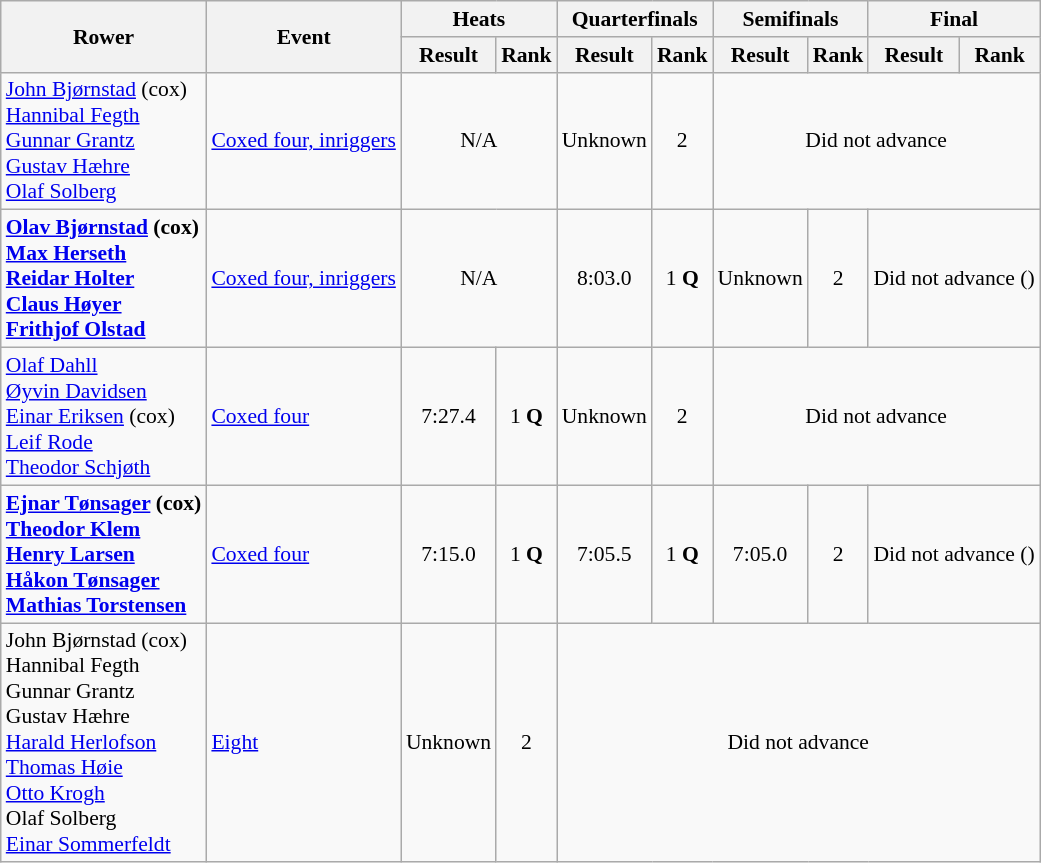<table class=wikitable style="font-size:90%">
<tr>
<th rowspan=2>Rower</th>
<th rowspan=2>Event</th>
<th colspan=2>Heats</th>
<th colspan=2>Quarterfinals</th>
<th colspan=2>Semifinals</th>
<th colspan=2>Final</th>
</tr>
<tr>
<th>Result</th>
<th>Rank</th>
<th>Result</th>
<th>Rank</th>
<th>Result</th>
<th>Rank</th>
<th>Result</th>
<th>Rank</th>
</tr>
<tr>
<td><a href='#'>John Bjørnstad</a> (cox) <br> <a href='#'>Hannibal Fegth</a> <br> <a href='#'>Gunnar Grantz</a> <br> <a href='#'>Gustav Hæhre</a> <br> <a href='#'>Olaf Solberg</a></td>
<td><a href='#'>Coxed four, inriggers</a></td>
<td align=center colspan=2>N/A</td>
<td align=center>Unknown</td>
<td align=center>2</td>
<td align=center colspan=4>Did not advance</td>
</tr>
<tr>
<td><strong><a href='#'>Olav Bjørnstad</a> (cox) <br> <a href='#'>Max Herseth</a> <br> <a href='#'>Reidar Holter</a> <br> <a href='#'>Claus Høyer</a> <br> <a href='#'>Frithjof Olstad</a></strong></td>
<td><a href='#'>Coxed four, inriggers</a></td>
<td align=center colspan=2>N/A</td>
<td align=center>8:03.0</td>
<td align=center>1 <strong>Q</strong></td>
<td align=center>Unknown</td>
<td align=center>2</td>
<td align=center colspan=2>Did not advance ()</td>
</tr>
<tr>
<td><a href='#'>Olaf Dahll</a> <br> <a href='#'>Øyvin Davidsen</a> <br> <a href='#'>Einar Eriksen</a> (cox) <br> <a href='#'>Leif Rode</a> <br> <a href='#'>Theodor Schjøth</a></td>
<td><a href='#'>Coxed four</a></td>
<td align=center>7:27.4</td>
<td align=center>1 <strong>Q</strong></td>
<td align=center>Unknown</td>
<td align=center>2</td>
<td align=center colspan=4>Did not advance</td>
</tr>
<tr>
<td><strong><a href='#'>Ejnar Tønsager</a> (cox) <br> <a href='#'>Theodor Klem</a> <br> <a href='#'>Henry Larsen</a> <br> <a href='#'>Håkon Tønsager</a> <br> <a href='#'>Mathias Torstensen</a></strong></td>
<td><a href='#'>Coxed four</a></td>
<td align=center>7:15.0</td>
<td align=center>1 <strong>Q</strong></td>
<td align=center>7:05.5</td>
<td align=center>1 <strong>Q</strong></td>
<td align=center>7:05.0</td>
<td align=center>2</td>
<td align=center colspan=2>Did not advance ()</td>
</tr>
<tr>
<td>John Bjørnstad (cox) <br> Hannibal Fegth <br> Gunnar Grantz <br> Gustav Hæhre <br> <a href='#'>Harald Herlofson</a> <br> <a href='#'>Thomas Høie</a> <br> <a href='#'>Otto Krogh</a> <br> Olaf Solberg <br> <a href='#'>Einar Sommerfeldt</a></td>
<td><a href='#'>Eight</a></td>
<td align=center>Unknown</td>
<td align=center>2</td>
<td align=center colspan=6>Did not advance</td>
</tr>
</table>
